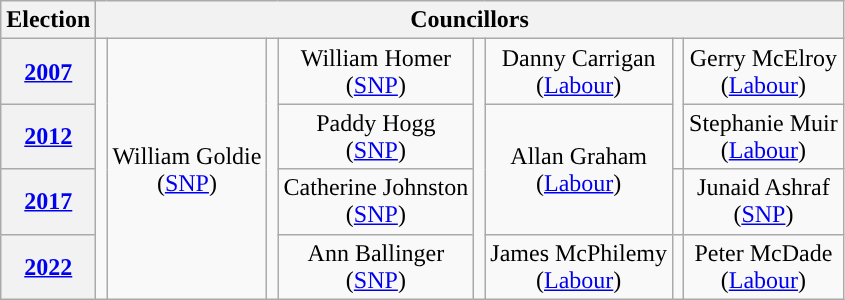<table class="wikitable" style="text-align:center">
<tr>
<th>Election</th>
<th colspan=8>Councillors</th>
</tr>
<tr>
<th><a href='#'>2007</a></th>
<td rowspan=4; style="background-color: "></td>
<td rowspan=4>William Goldie<br>(<a href='#'>SNP</a>)</td>
<td rowspan=4; style="background-color: "></td>
<td rowspan=1>William Homer<br>(<a href='#'>SNP</a>)</td>
<td rowspan=4; style="background-color: "></td>
<td rowspan=1>Danny Carrigan<br>(<a href='#'>Labour</a>)</td>
<td rowspan=2; style="background-color: "></td>
<td rowspan=1>Gerry McElroy<br>(<a href='#'>Labour</a>)</td>
</tr>
<tr>
<th><a href='#'>2012</a></th>
<td rowspan=1>Paddy Hogg<br>(<a href='#'>SNP</a>)</td>
<td rowspan=2>Allan Graham<br>(<a href='#'>Labour</a>)</td>
<td rowspan=1>Stephanie Muir<br>(<a href='#'>Labour</a>)</td>
</tr>
<tr>
<th><a href='#'>2017</a></th>
<td rowspan=1>Catherine Johnston<br>(<a href='#'>SNP</a>)</td>
<td rowspan=1; style="background-color: "></td>
<td rowspan=1>Junaid Ashraf<br>(<a href='#'>SNP</a>)</td>
</tr>
<tr>
<th><a href='#'>2022</a></th>
<td rowspan=1>Ann Ballinger<br>(<a href='#'>SNP</a>)</td>
<td rowspan=1>James McPhilemy<br>(<a href='#'>Labour</a>)</td>
<td rowspan=1; style="background-color: "></td>
<td rowspan=1>Peter McDade<br>(<a href='#'>Labour</a>)</td>
</tr>
</table>
